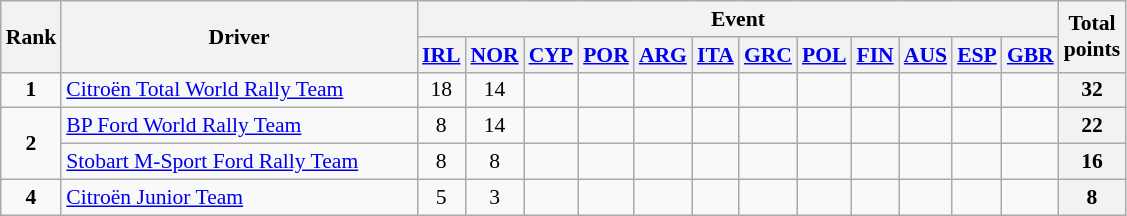<table class="wikitable" style="text-align:center; font-size:90%;">
<tr>
<th rowspan=2>Rank</th>
<th rowspan=2 style="width:16em">Driver</th>
<th colspan=12>Event</th>
<th rowspan=2>Total<br>points</th>
</tr>
<tr valign="top">
<th><a href='#'>IRL</a><br></th>
<th><a href='#'>NOR</a><br></th>
<th><a href='#'>CYP</a><br></th>
<th><a href='#'>POR</a><br></th>
<th><a href='#'>ARG</a><br></th>
<th><a href='#'>ITA</a><br></th>
<th><a href='#'>GRC</a><br></th>
<th><a href='#'>POL</a><br></th>
<th><a href='#'>FIN</a><br></th>
<th><a href='#'>AUS</a><br></th>
<th><a href='#'>ESP</a><br></th>
<th><a href='#'>GBR</a><br></th>
</tr>
<tr>
<td><strong>1</strong></td>
<td align="left"> <a href='#'>Citroën Total World Rally Team</a></td>
<td>18</td>
<td>14</td>
<td></td>
<td></td>
<td></td>
<td></td>
<td></td>
<td></td>
<td></td>
<td></td>
<td></td>
<td></td>
<th>32</th>
</tr>
<tr>
<td rowspan="2"><strong>2</strong></td>
<td align="left"> <a href='#'>BP Ford World Rally Team</a></td>
<td>8</td>
<td>14</td>
<td></td>
<td></td>
<td></td>
<td></td>
<td></td>
<td></td>
<td></td>
<td></td>
<td></td>
<td></td>
<th>22</th>
</tr>
<tr>
<td align="left"> <a href='#'>Stobart M-Sport Ford Rally Team</a></td>
<td>8</td>
<td>8</td>
<td></td>
<td></td>
<td></td>
<td></td>
<td></td>
<td></td>
<td></td>
<td></td>
<td></td>
<td></td>
<th>16</th>
</tr>
<tr>
<td><strong>4</strong></td>
<td align="left"> <a href='#'>Citroën Junior Team</a></td>
<td>5</td>
<td>3</td>
<td></td>
<td></td>
<td></td>
<td></td>
<td></td>
<td></td>
<td></td>
<td></td>
<td></td>
<td></td>
<th>8</th>
</tr>
</table>
